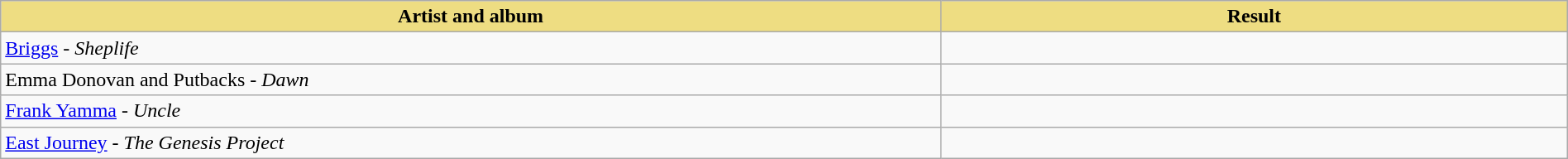<table class="wikitable" width=100%>
<tr>
<th style="width:15%;background:#EEDD82;">Artist and album</th>
<th style="width:10%;background:#EEDD82;">Result</th>
</tr>
<tr>
<td><a href='#'>Briggs</a> - <em>Sheplife</em></td>
<td></td>
</tr>
<tr>
<td>Emma Donovan and Putbacks - <em>Dawn</em></td>
<td></td>
</tr>
<tr>
<td><a href='#'>Frank Yamma</a> - <em>Uncle</em></td>
<td></td>
</tr>
<tr>
<td><a href='#'>East Journey</a> - <em>The Genesis Project</em></td>
<td></td>
</tr>
</table>
